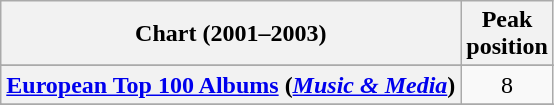<table class="wikitable sortable plainrowheaders" style="text-align:center">
<tr>
<th>Chart (2001–2003)</th>
<th>Peak <br> position</th>
</tr>
<tr>
</tr>
<tr>
</tr>
<tr>
</tr>
<tr>
</tr>
<tr>
</tr>
<tr>
</tr>
<tr>
<th scope="row"><a href='#'>European Top 100 Albums</a> (<em><a href='#'>Music & Media</a></em>)</th>
<td>8</td>
</tr>
<tr>
</tr>
<tr>
</tr>
<tr>
</tr>
<tr>
</tr>
<tr>
</tr>
<tr>
</tr>
<tr>
</tr>
<tr>
</tr>
<tr>
</tr>
<tr>
</tr>
<tr>
</tr>
<tr>
</tr>
<tr>
</tr>
<tr>
</tr>
</table>
